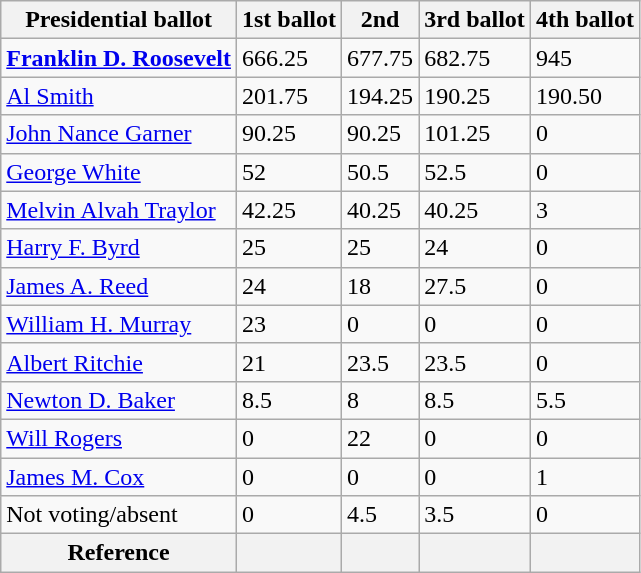<table class="wikitable" style="text-align:left">
<tr>
<th>Presidential ballot</th>
<th>1st ballot</th>
<th>2nd</th>
<th>3rd ballot</th>
<th>4th ballot</th>
</tr>
<tr>
<td><strong><a href='#'>Franklin D. Roosevelt</a></strong></td>
<td>666.25</td>
<td>677.75</td>
<td>682.75</td>
<td>945</td>
</tr>
<tr>
<td><a href='#'>Al Smith</a></td>
<td>201.75</td>
<td>194.25</td>
<td>190.25</td>
<td>190.50</td>
</tr>
<tr>
<td><a href='#'>John Nance Garner</a></td>
<td>90.25</td>
<td>90.25</td>
<td>101.25</td>
<td>0</td>
</tr>
<tr>
<td><a href='#'>George White</a></td>
<td>52</td>
<td>50.5</td>
<td>52.5</td>
<td>0</td>
</tr>
<tr>
<td><a href='#'>Melvin Alvah Traylor</a></td>
<td>42.25</td>
<td>40.25</td>
<td>40.25</td>
<td>3</td>
</tr>
<tr>
<td><a href='#'>Harry F. Byrd</a></td>
<td>25</td>
<td>25</td>
<td>24</td>
<td>0</td>
</tr>
<tr>
<td><a href='#'>James A. Reed</a></td>
<td>24</td>
<td>18</td>
<td>27.5</td>
<td>0</td>
</tr>
<tr>
<td><a href='#'>William H. Murray</a></td>
<td>23</td>
<td>0</td>
<td>0</td>
<td>0</td>
</tr>
<tr>
<td><a href='#'>Albert Ritchie</a></td>
<td>21</td>
<td>23.5</td>
<td>23.5</td>
<td>0</td>
</tr>
<tr>
<td><a href='#'>Newton D. Baker</a></td>
<td>8.5</td>
<td>8</td>
<td>8.5</td>
<td>5.5</td>
</tr>
<tr>
<td><a href='#'>Will Rogers</a></td>
<td>0</td>
<td>22</td>
<td>0</td>
<td>0</td>
</tr>
<tr>
<td><a href='#'>James M. Cox</a></td>
<td>0</td>
<td>0</td>
<td>0</td>
<td>1</td>
</tr>
<tr>
<td>Not voting/absent</td>
<td>0</td>
<td>4.5</td>
<td>3.5</td>
<td>0</td>
</tr>
<tr>
<th>Reference</th>
<th></th>
<th></th>
<th></th>
<th></th>
</tr>
</table>
